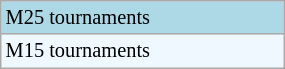<table class="wikitable" style="font-size:85%; width:15%;">
<tr style="background:lightblue;">
<td>M25 tournaments</td>
</tr>
<tr style="background:#f0f8ff;">
<td>M15 tournaments</td>
</tr>
</table>
